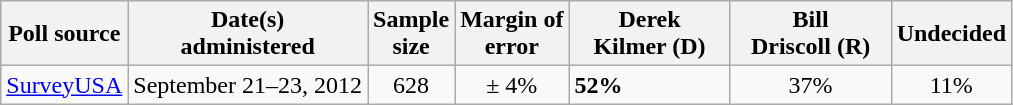<table class="wikitable">
<tr>
<th>Poll source</th>
<th>Date(s)<br>administered</th>
<th>Sample<br>size</th>
<th>Margin of <br>error</th>
<th style="width:100px;">Derek<br>Kilmer (D)</th>
<th style="width:100px;">Bill<br>Driscoll (R)</th>
<th>Undecided</th>
</tr>
<tr>
<td><a href='#'>SurveyUSA</a></td>
<td align=center>September 21–23, 2012</td>
<td align=center>628</td>
<td align=center>± 4%</td>
<td><strong>52%</strong></td>
<td align=center>37%</td>
<td align=center>11%</td>
</tr>
</table>
